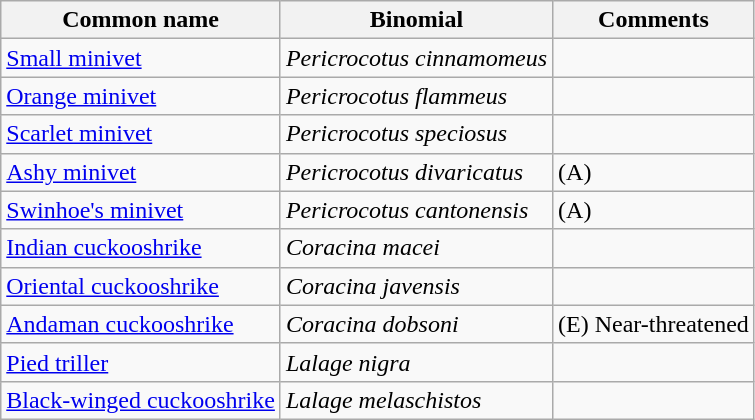<table class="wikitable">
<tr>
<th>Common name</th>
<th>Binomial</th>
<th>Comments</th>
</tr>
<tr>
<td><a href='#'>Small minivet</a></td>
<td><em>Pericrocotus cinnamomeus</em></td>
<td></td>
</tr>
<tr>
<td><a href='#'>Orange minivet</a></td>
<td><em>Pericrocotus flammeus</em></td>
<td></td>
</tr>
<tr>
<td><a href='#'>Scarlet minivet</a></td>
<td><em>Pericrocotus speciosus</em></td>
<td></td>
</tr>
<tr>
<td><a href='#'>Ashy minivet</a></td>
<td><em>Pericrocotus divaricatus</em></td>
<td>(A)</td>
</tr>
<tr>
<td><a href='#'>Swinhoe's minivet</a></td>
<td><em>Pericrocotus cantonensis</em></td>
<td>(A)</td>
</tr>
<tr>
<td><a href='#'>Indian cuckooshrike</a></td>
<td><em>Coracina macei</em></td>
<td></td>
</tr>
<tr>
<td><a href='#'>Oriental cuckooshrike</a></td>
<td><em>Coracina javensis</em></td>
<td></td>
</tr>
<tr>
<td><a href='#'>Andaman cuckooshrike</a></td>
<td><em>Coracina dobsoni</em></td>
<td>(E) Near-threatened</td>
</tr>
<tr>
<td><a href='#'>Pied triller</a></td>
<td><em>Lalage nigra</em></td>
<td></td>
</tr>
<tr>
<td><a href='#'>Black-winged cuckooshrike</a></td>
<td><em>Lalage melaschistos</em></td>
<td></td>
</tr>
</table>
